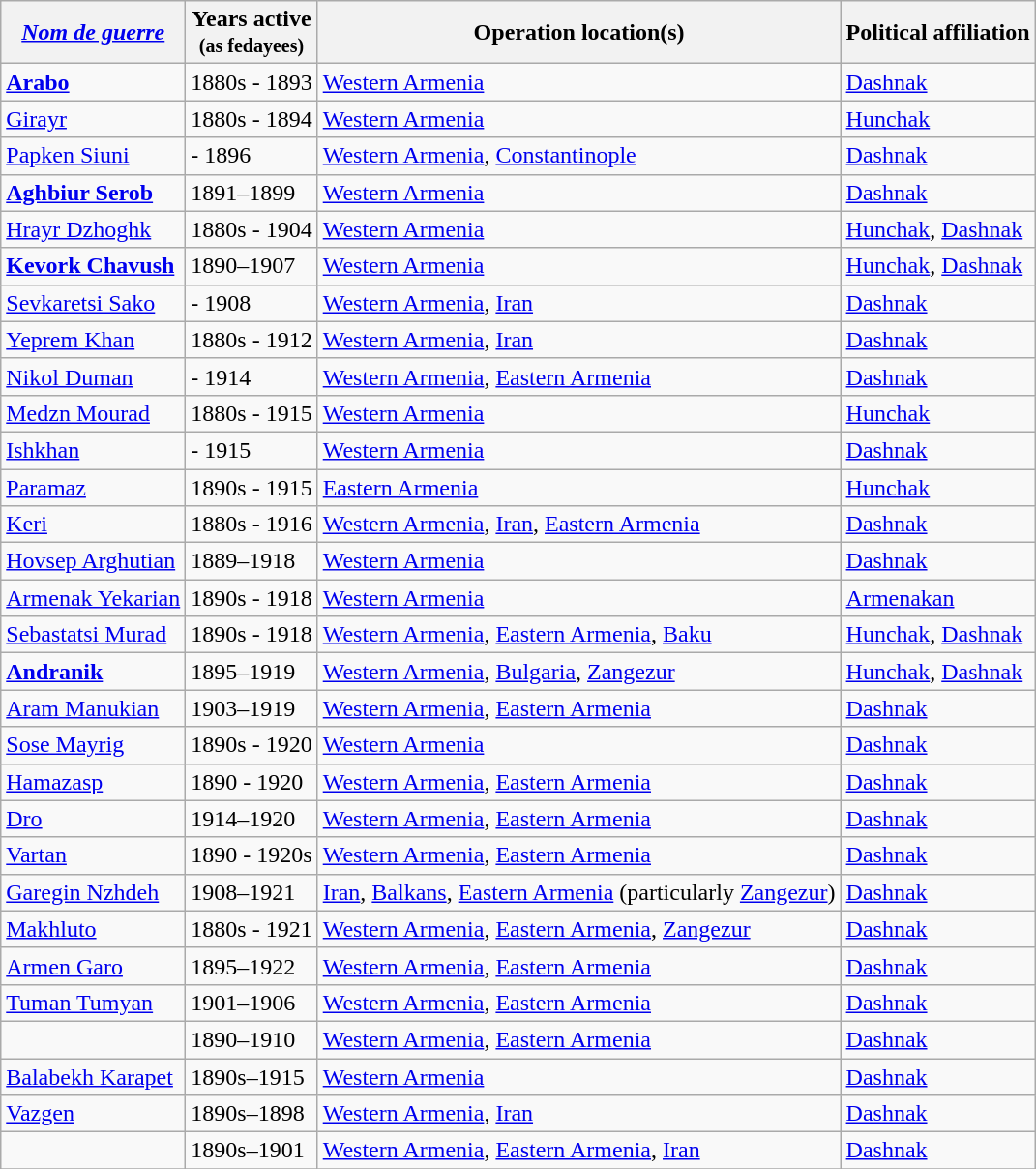<table class="wikitable">
<tr>
<th><em><a href='#'>Nom de guerre</a></em></th>
<th>Years active<br> <small>(as fedayees)</small></th>
<th>Operation location(s)</th>
<th>Political affiliation</th>
</tr>
<tr>
<td><strong><a href='#'>Arabo</a></strong></td>
<td>1880s - 1893</td>
<td><a href='#'>Western Armenia</a></td>
<td><a href='#'>Dashnak</a></td>
</tr>
<tr>
<td><a href='#'>Girayr</a></td>
<td>1880s - 1894</td>
<td><a href='#'>Western Armenia</a></td>
<td><a href='#'>Hunchak</a></td>
</tr>
<tr>
<td><a href='#'>Papken Siuni</a></td>
<td>- 1896</td>
<td><a href='#'>Western Armenia</a>, <a href='#'>Constantinople</a></td>
<td><a href='#'>Dashnak</a></td>
</tr>
<tr>
<td><strong><a href='#'>Aghbiur Serob</a></strong></td>
<td>1891–1899</td>
<td><a href='#'>Western Armenia</a></td>
<td><a href='#'>Dashnak</a></td>
</tr>
<tr>
<td><a href='#'>Hrayr Dzhoghk</a></td>
<td>1880s - 1904</td>
<td><a href='#'>Western Armenia</a></td>
<td><a href='#'>Hunchak</a>, <a href='#'>Dashnak</a></td>
</tr>
<tr>
<td><strong><a href='#'>Kevork Chavush</a></strong></td>
<td>1890–1907</td>
<td><a href='#'>Western Armenia</a></td>
<td><a href='#'>Hunchak</a>, <a href='#'>Dashnak</a></td>
</tr>
<tr>
<td><a href='#'>Sevkaretsi Sako</a></td>
<td>- 1908</td>
<td><a href='#'>Western Armenia</a>, <a href='#'>Iran</a></td>
<td><a href='#'>Dashnak</a></td>
</tr>
<tr>
<td><a href='#'>Yeprem Khan</a></td>
<td>1880s - 1912</td>
<td><a href='#'>Western Armenia</a>, <a href='#'>Iran</a></td>
<td><a href='#'>Dashnak</a></td>
</tr>
<tr>
<td><a href='#'>Nikol Duman</a></td>
<td>- 1914</td>
<td><a href='#'>Western Armenia</a>, <a href='#'>Eastern Armenia</a></td>
<td><a href='#'>Dashnak</a></td>
</tr>
<tr>
<td><a href='#'>Medzn Mourad</a></td>
<td>1880s - 1915</td>
<td><a href='#'>Western Armenia</a></td>
<td><a href='#'>Hunchak</a></td>
</tr>
<tr>
<td><a href='#'>Ishkhan</a></td>
<td>- 1915</td>
<td><a href='#'>Western Armenia</a></td>
<td><a href='#'>Dashnak</a></td>
</tr>
<tr>
<td><a href='#'>Paramaz</a></td>
<td>1890s - 1915</td>
<td><a href='#'>Eastern Armenia</a></td>
<td><a href='#'>Hunchak</a></td>
</tr>
<tr>
<td><a href='#'>Keri</a></td>
<td>1880s - 1916</td>
<td><a href='#'>Western Armenia</a>, <a href='#'>Iran</a>, <a href='#'>Eastern Armenia</a></td>
<td><a href='#'>Dashnak</a></td>
</tr>
<tr>
<td><a href='#'>Hovsep Arghutian</a></td>
<td>1889–1918</td>
<td><a href='#'>Western Armenia</a></td>
<td><a href='#'>Dashnak</a></td>
</tr>
<tr>
<td><a href='#'>Armenak Yekarian</a></td>
<td>1890s - 1918</td>
<td><a href='#'>Western Armenia</a></td>
<td><a href='#'>Armenakan</a></td>
</tr>
<tr>
<td><a href='#'>Sebastatsi Murad</a></td>
<td>1890s - 1918</td>
<td><a href='#'>Western Armenia</a>, <a href='#'>Eastern Armenia</a>, <a href='#'>Baku</a></td>
<td><a href='#'>Hunchak</a>, <a href='#'>Dashnak</a></td>
</tr>
<tr>
<td><strong><a href='#'>Andranik</a></strong></td>
<td>1895–1919</td>
<td><a href='#'>Western Armenia</a>, <a href='#'>Bulgaria</a>, <a href='#'>Zangezur</a></td>
<td><a href='#'>Hunchak</a>, <a href='#'>Dashnak</a></td>
</tr>
<tr>
<td><a href='#'>Aram Manukian</a></td>
<td>1903–1919</td>
<td><a href='#'>Western Armenia</a>, <a href='#'>Eastern Armenia</a></td>
<td><a href='#'>Dashnak</a></td>
</tr>
<tr>
<td><a href='#'>Sose Mayrig</a></td>
<td>1890s - 1920</td>
<td><a href='#'>Western Armenia</a></td>
<td><a href='#'>Dashnak</a></td>
</tr>
<tr>
<td><a href='#'>Hamazasp</a></td>
<td>1890 - 1920</td>
<td><a href='#'>Western Armenia</a>, <a href='#'>Eastern Armenia</a></td>
<td><a href='#'>Dashnak</a></td>
</tr>
<tr>
<td><a href='#'>Dro</a></td>
<td>1914–1920</td>
<td><a href='#'>Western Armenia</a>, <a href='#'>Eastern Armenia</a></td>
<td><a href='#'>Dashnak</a></td>
</tr>
<tr>
<td><a href='#'>Vartan</a></td>
<td>1890 - 1920s</td>
<td><a href='#'>Western Armenia</a>, <a href='#'>Eastern Armenia</a></td>
<td><a href='#'>Dashnak</a></td>
</tr>
<tr>
<td><a href='#'>Garegin Nzhdeh</a></td>
<td>1908–1921</td>
<td><a href='#'>Iran</a>, <a href='#'>Balkans</a>, <a href='#'>Eastern Armenia</a> (particularly <a href='#'>Zangezur</a>)</td>
<td><a href='#'>Dashnak</a></td>
</tr>
<tr>
<td><a href='#'>Makhluto</a></td>
<td>1880s - 1921</td>
<td><a href='#'>Western Armenia</a>, <a href='#'>Eastern Armenia</a>, <a href='#'>Zangezur</a></td>
<td><a href='#'>Dashnak</a></td>
</tr>
<tr>
<td><a href='#'>Armen Garo</a></td>
<td>1895–1922</td>
<td><a href='#'>Western Armenia</a>, <a href='#'>Eastern Armenia</a></td>
<td><a href='#'>Dashnak</a></td>
</tr>
<tr>
<td><a href='#'>Tuman Tumyan</a></td>
<td>1901–1906</td>
<td><a href='#'>Western Armenia</a>, <a href='#'>Eastern Armenia</a></td>
<td><a href='#'>Dashnak</a></td>
</tr>
<tr>
<td></td>
<td>1890–1910</td>
<td><a href='#'>Western Armenia</a>, <a href='#'>Eastern Armenia</a></td>
<td><a href='#'>Dashnak</a></td>
</tr>
<tr>
<td><a href='#'>Balabekh Karapet</a></td>
<td>1890s–1915</td>
<td><a href='#'>Western Armenia</a></td>
<td><a href='#'>Dashnak</a></td>
</tr>
<tr>
<td><a href='#'>Vazgen</a></td>
<td>1890s–1898</td>
<td><a href='#'>Western Armenia</a>, <a href='#'>Iran</a></td>
<td><a href='#'>Dashnak</a></td>
</tr>
<tr>
<td></td>
<td>1890s–1901</td>
<td><a href='#'>Western Armenia</a>, <a href='#'>Eastern Armenia</a>, <a href='#'>Iran</a></td>
<td><a href='#'>Dashnak</a></td>
</tr>
<tr>
</tr>
</table>
